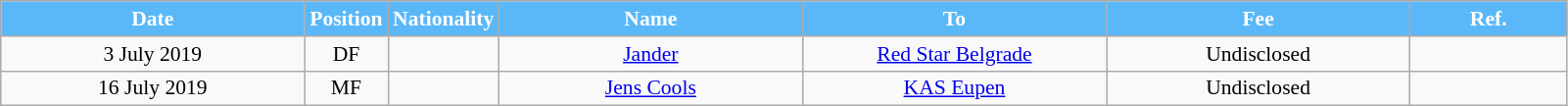<table class="wikitable"  style="text-align:center; font-size:90%; ">
<tr>
<th style="background:#5BB8F8; color:white; width:200px;">Date</th>
<th style="background:#5BB8F8; color:white; width:50px;">Position</th>
<th style="background:#5BB8F8; color:white; width:50px;">Nationality</th>
<th style="background:#5BB8F8; color:white; width:200px;">Name</th>
<th style="background:#5BB8F8; color:white; width:200px;">To</th>
<th style="background:#5BB8F8; color:white; width:200px;">Fee</th>
<th style="background:#5BB8F8; color:white; width:100px;">Ref.</th>
</tr>
<tr>
<td>3 July 2019</td>
<td>DF</td>
<td></td>
<td><a href='#'>Jander</a></td>
<td><a href='#'>Red Star Belgrade</a></td>
<td>Undisclosed</td>
<td></td>
</tr>
<tr>
<td>16 July 2019</td>
<td>MF</td>
<td></td>
<td><a href='#'>Jens Cools</a></td>
<td><a href='#'>KAS Eupen</a></td>
<td>Undisclosed</td>
<td></td>
</tr>
</table>
